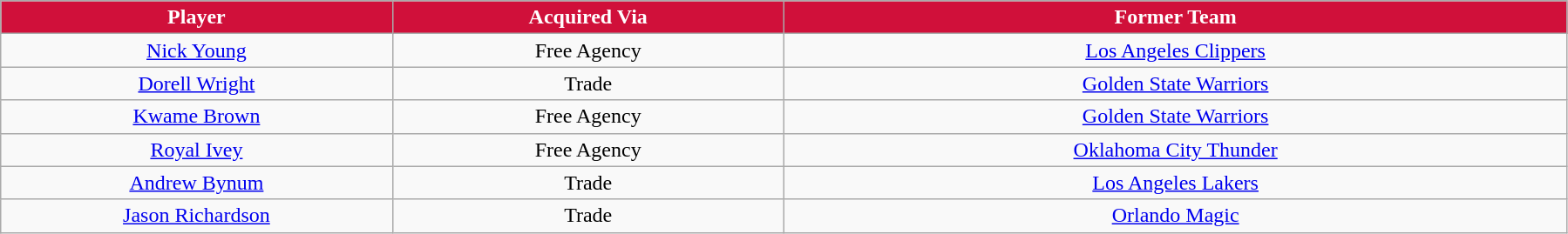<table class="wikitable sortable sortable">
<tr>
<th style="background:#D0103A; color:white" width="10%">Player</th>
<th style="background:#D0103A; color:white" width="10%">Acquired Via</th>
<th style="background:#D0103A; color:white" width="20%">Former Team</th>
</tr>
<tr style="text-align: center">
<td><a href='#'>Nick Young</a></td>
<td>Free Agency</td>
<td><a href='#'>Los Angeles Clippers</a></td>
</tr>
<tr style="text-align: center">
<td><a href='#'>Dorell Wright</a></td>
<td>Trade</td>
<td><a href='#'>Golden State Warriors</a></td>
</tr>
<tr style="text-align: center">
<td><a href='#'>Kwame Brown</a></td>
<td>Free Agency</td>
<td><a href='#'>Golden State Warriors</a></td>
</tr>
<tr style="text-align: center">
<td><a href='#'>Royal Ivey</a></td>
<td>Free Agency</td>
<td><a href='#'>Oklahoma City Thunder</a></td>
</tr>
<tr style="text-align: center">
<td><a href='#'>Andrew Bynum</a></td>
<td>Trade</td>
<td><a href='#'>Los Angeles Lakers</a></td>
</tr>
<tr style="text-align: center">
<td><a href='#'>Jason Richardson</a></td>
<td>Trade</td>
<td><a href='#'>Orlando Magic</a></td>
</tr>
</table>
